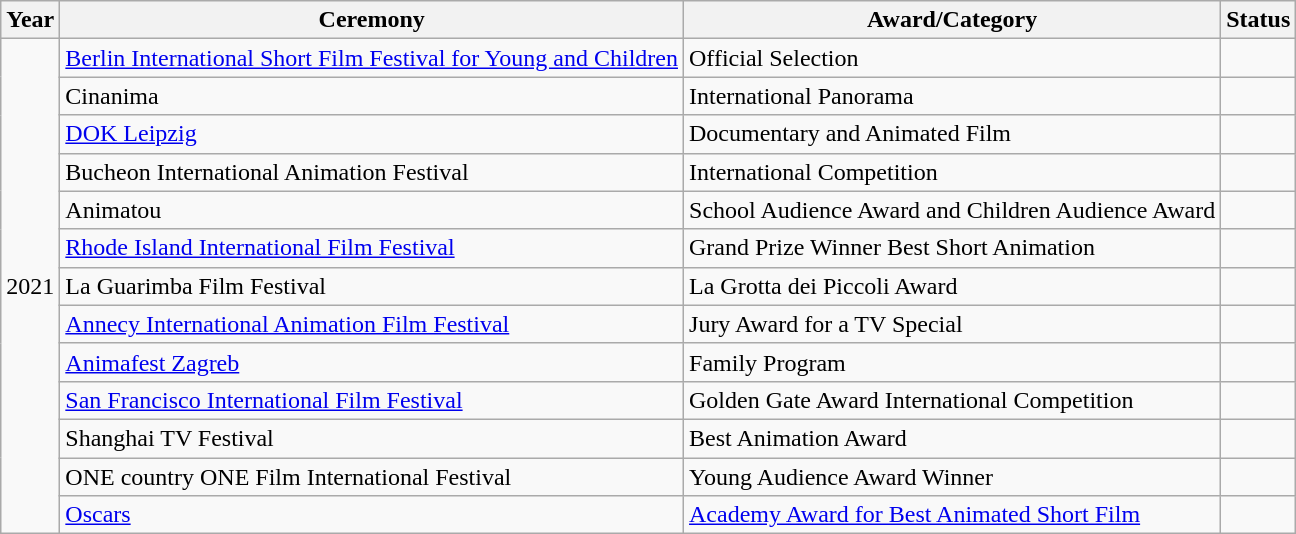<table class="wikitable">
<tr>
<th>Year</th>
<th>Ceremony</th>
<th>Award/Category</th>
<th>Status</th>
</tr>
<tr>
<td rowspan="13">2021</td>
<td><a href='#'>Berlin International Short Film Festival for Young and Children</a></td>
<td>Official Selection</td>
<td></td>
</tr>
<tr>
<td>Cinanima</td>
<td>International Panorama</td>
<td></td>
</tr>
<tr>
<td><a href='#'>DOK Leipzig</a></td>
<td>Documentary and Animated Film</td>
<td></td>
</tr>
<tr>
<td>Bucheon International Animation Festival</td>
<td>International Competition</td>
<td></td>
</tr>
<tr>
<td>Animatou</td>
<td>School Audience Award and Children Audience Award</td>
<td></td>
</tr>
<tr>
<td><a href='#'>Rhode Island International Film Festival</a></td>
<td>Grand Prize Winner Best Short Animation</td>
<td></td>
</tr>
<tr>
<td>La Guarimba Film Festival</td>
<td>La Grotta dei Piccoli Award</td>
<td></td>
</tr>
<tr>
<td><a href='#'>Annecy International Animation Film Festival</a></td>
<td>Jury Award for a TV Special</td>
<td></td>
</tr>
<tr>
<td><a href='#'>Animafest Zagreb</a></td>
<td>Family Program</td>
<td></td>
</tr>
<tr>
<td><a href='#'>San Francisco International Film Festival</a></td>
<td>Golden Gate Award International Competition</td>
<td></td>
</tr>
<tr>
<td>Shanghai TV Festival</td>
<td>Best Animation Award</td>
<td></td>
</tr>
<tr>
<td>ONE country ONE Film International Festival</td>
<td>Young Audience Award Winner</td>
<td></td>
</tr>
<tr>
<td><a href='#'>Oscars</a></td>
<td><a href='#'>Academy Award for Best Animated Short Film</a></td>
<td></td>
</tr>
</table>
